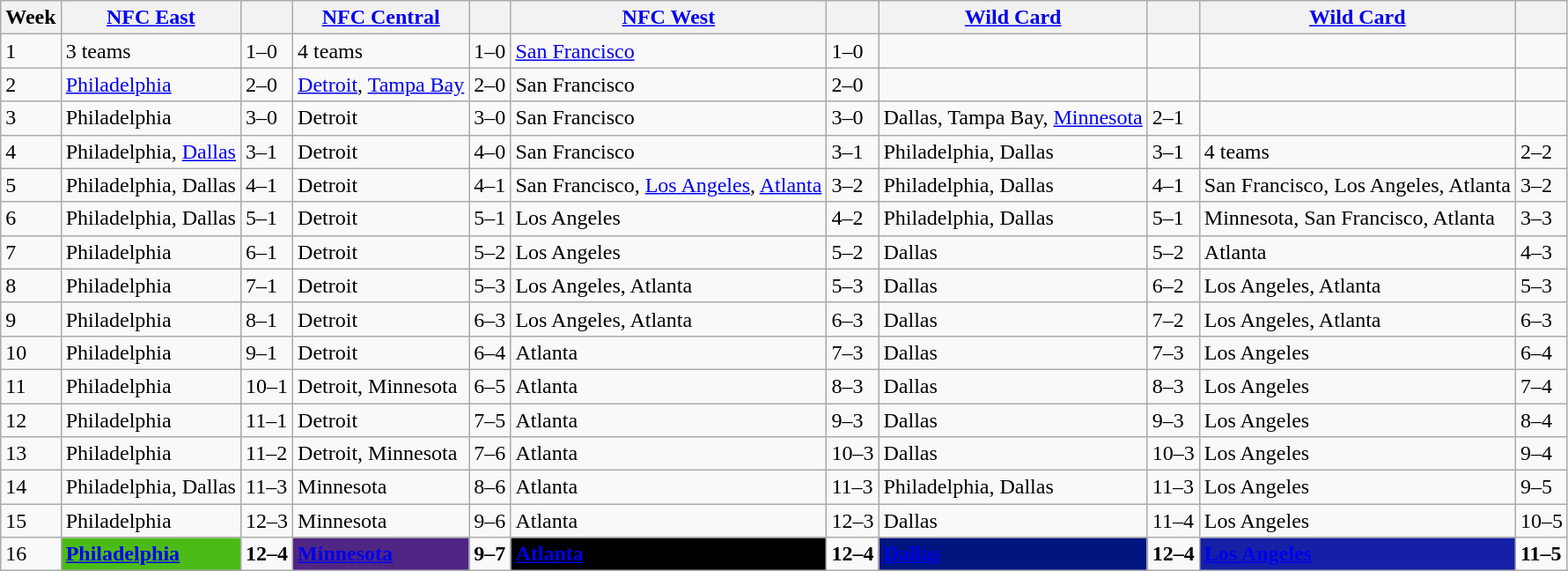<table class="wikitable">
<tr>
<th>Week</th>
<th><a href='#'>NFC East</a></th>
<th></th>
<th><a href='#'>NFC Central</a></th>
<th></th>
<th><a href='#'>NFC West</a></th>
<th></th>
<th><a href='#'>Wild Card</a></th>
<th></th>
<th><a href='#'>Wild Card</a></th>
<th></th>
</tr>
<tr>
<td>1</td>
<td>3 teams</td>
<td>1–0</td>
<td>4 teams</td>
<td>1–0</td>
<td><a href='#'>San Francisco</a></td>
<td>1–0</td>
<td></td>
<td></td>
<td></td>
<td></td>
</tr>
<tr>
<td>2</td>
<td><a href='#'>Philadelphia</a></td>
<td>2–0</td>
<td><a href='#'>Detroit</a>, <a href='#'>Tampa Bay</a></td>
<td>2–0</td>
<td>San Francisco</td>
<td>2–0</td>
<td></td>
<td></td>
<td></td>
<td></td>
</tr>
<tr>
<td>3</td>
<td>Philadelphia</td>
<td>3–0</td>
<td>Detroit</td>
<td>3–0</td>
<td>San Francisco</td>
<td>3–0</td>
<td>Dallas, Tampa Bay, <a href='#'>Minnesota</a></td>
<td>2–1</td>
<td></td>
<td></td>
</tr>
<tr>
<td>4</td>
<td>Philadelphia, <a href='#'>Dallas</a></td>
<td>3–1</td>
<td>Detroit</td>
<td>4–0</td>
<td>San Francisco</td>
<td>3–1</td>
<td>Philadelphia, Dallas</td>
<td>3–1</td>
<td>4 teams</td>
<td>2–2</td>
</tr>
<tr>
<td>5</td>
<td>Philadelphia, Dallas</td>
<td>4–1</td>
<td>Detroit</td>
<td>4–1</td>
<td>San Francisco, <a href='#'>Los Angeles</a>, <a href='#'>Atlanta</a></td>
<td>3–2</td>
<td>Philadelphia, Dallas</td>
<td>4–1</td>
<td>San Francisco, Los Angeles, Atlanta</td>
<td>3–2</td>
</tr>
<tr>
<td>6</td>
<td>Philadelphia, Dallas</td>
<td>5–1</td>
<td>Detroit</td>
<td>5–1</td>
<td>Los Angeles</td>
<td>4–2</td>
<td>Philadelphia, Dallas</td>
<td>5–1</td>
<td>Minnesota, San Francisco, Atlanta</td>
<td>3–3</td>
</tr>
<tr>
<td>7</td>
<td>Philadelphia</td>
<td>6–1</td>
<td>Detroit</td>
<td>5–2</td>
<td>Los Angeles</td>
<td>5–2</td>
<td>Dallas</td>
<td>5–2</td>
<td>Atlanta</td>
<td>4–3</td>
</tr>
<tr>
<td>8</td>
<td>Philadelphia</td>
<td>7–1</td>
<td>Detroit</td>
<td>5–3</td>
<td>Los Angeles, Atlanta</td>
<td>5–3</td>
<td>Dallas</td>
<td>6–2</td>
<td>Los Angeles, Atlanta</td>
<td>5–3</td>
</tr>
<tr>
<td>9</td>
<td>Philadelphia</td>
<td>8–1</td>
<td>Detroit</td>
<td>6–3</td>
<td>Los Angeles, Atlanta</td>
<td>6–3</td>
<td>Dallas</td>
<td>7–2</td>
<td>Los Angeles, Atlanta</td>
<td>6–3</td>
</tr>
<tr>
<td>10</td>
<td>Philadelphia</td>
<td>9–1</td>
<td>Detroit</td>
<td>6–4</td>
<td>Atlanta</td>
<td>7–3</td>
<td>Dallas</td>
<td>7–3</td>
<td>Los Angeles</td>
<td>6–4</td>
</tr>
<tr>
<td>11</td>
<td>Philadelphia</td>
<td>10–1</td>
<td>Detroit, Minnesota</td>
<td>6–5</td>
<td>Atlanta</td>
<td>8–3</td>
<td>Dallas</td>
<td>8–3</td>
<td>Los Angeles</td>
<td>7–4</td>
</tr>
<tr>
<td>12</td>
<td>Philadelphia</td>
<td>11–1</td>
<td>Detroit</td>
<td>7–5</td>
<td>Atlanta</td>
<td>9–3</td>
<td>Dallas</td>
<td>9–3</td>
<td>Los Angeles</td>
<td>8–4</td>
</tr>
<tr>
<td>13</td>
<td>Philadelphia</td>
<td>11–2</td>
<td>Detroit, Minnesota</td>
<td>7–6</td>
<td>Atlanta</td>
<td>10–3</td>
<td>Dallas</td>
<td>10–3</td>
<td>Los Angeles</td>
<td>9–4</td>
</tr>
<tr>
<td>14</td>
<td>Philadelphia, Dallas</td>
<td>11–3</td>
<td>Minnesota</td>
<td>8–6</td>
<td>Atlanta</td>
<td>11–3</td>
<td>Philadelphia, Dallas</td>
<td>11–3</td>
<td>Los Angeles</td>
<td>9–5</td>
</tr>
<tr>
<td>15</td>
<td>Philadelphia</td>
<td>12–3</td>
<td>Minnesota</td>
<td>9–6</td>
<td>Atlanta</td>
<td>12–3</td>
<td>Dallas</td>
<td>11–4</td>
<td>Los Angeles</td>
<td>10–5</td>
</tr>
<tr>
<td>16</td>
<td bgcolor="#4CBB17"><strong><a href='#'><span>Philadelphia</span></a></strong></td>
<td><strong>12–4</strong></td>
<td bgcolor="#4F2683"><strong><a href='#'><span>Minnesota</span></a></strong></td>
<td><strong>9–7</strong></td>
<td bgcolor="#000000"><strong><a href='#'><span>Atlanta</span></a></strong></td>
<td><strong>12–4</strong></td>
<td bgcolor="#00157F"><strong><a href='#'><span>Dallas</span></a></strong></td>
<td><strong>12–4</strong></td>
<td bgcolor="#1520A6"><strong><a href='#'><span>Los Angeles</span></a></strong></td>
<td><strong>11–5</strong></td>
</tr>
</table>
